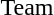<table>
<tr>
<td>Team</td>
<td></td>
<td></td>
<td></td>
</tr>
</table>
